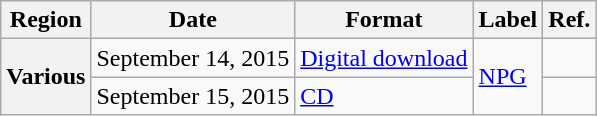<table class="wikitable plainrowheaders">
<tr>
<th scope="col">Region</th>
<th scope="col">Date</th>
<th scope="col">Format</th>
<th scope="col">Label</th>
<th scope="col">Ref.</th>
</tr>
<tr>
<th scope="row" rowspan=2>Various</th>
<td>September 14, 2015</td>
<td><a href='#'>Digital download</a></td>
<td rowspan=2><a href='#'>NPG</a></td>
<td></td>
</tr>
<tr>
<td>September 15, 2015</td>
<td><a href='#'>CD</a></td>
<td></td>
</tr>
</table>
